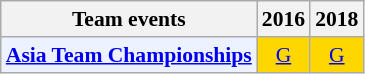<table class="wikitable" style="font-size: 90%; text-align:center">
<tr>
<th>Team events</th>
<th>2016</th>
<th>2018</th>
</tr>
<tr>
<td bgcolor="#ECF2FF"; align="left"><strong><a href='#'>Asia Team Championships</a></strong></td>
<td bgcolor=gold><a href='#'>G</a></td>
<td bgcolor=gold><a href='#'>G</a></td>
</tr>
</table>
